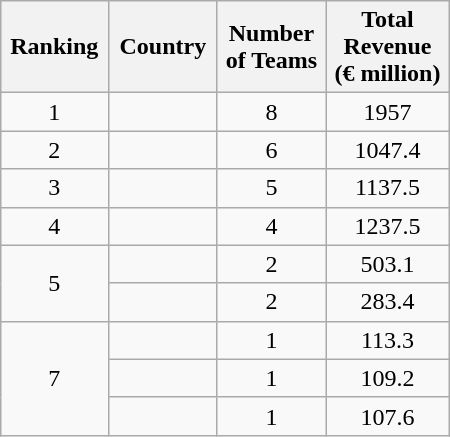<table class="wikitable" style="text-align:center; margin-left:1em; float:right;">
<tr>
<th style="width:65px;">Ranking</th>
<th style="width:65px;">Country</th>
<th style="width:65px;">Number of Teams</th>
<th style="width:75px;">Total Revenue (€ million)</th>
</tr>
<tr>
<td>1</td>
<td></td>
<td>8</td>
<td>1957</td>
</tr>
<tr>
<td>2</td>
<td></td>
<td>6</td>
<td>1047.4</td>
</tr>
<tr>
<td>3</td>
<td></td>
<td>5</td>
<td>1137.5</td>
</tr>
<tr>
<td>4</td>
<td></td>
<td>4</td>
<td>1237.5</td>
</tr>
<tr>
<td rowspan="2" style="text-align: center;">5</td>
<td></td>
<td>2</td>
<td>503.1</td>
</tr>
<tr>
<td></td>
<td>2</td>
<td>283.4</td>
</tr>
<tr>
<td rowspan="3" style="text-align: center;">7</td>
<td></td>
<td>1</td>
<td>113.3</td>
</tr>
<tr>
<td></td>
<td>1</td>
<td>109.2</td>
</tr>
<tr>
<td></td>
<td>1</td>
<td>107.6</td>
</tr>
</table>
